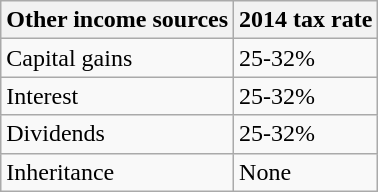<table class="wikitable">
<tr>
<th>Other income sources</th>
<th>2014 tax rate</th>
</tr>
<tr>
<td>Capital gains</td>
<td>25-32%</td>
</tr>
<tr>
<td>Interest</td>
<td>25-32%</td>
</tr>
<tr>
<td>Dividends</td>
<td>25-32%</td>
</tr>
<tr>
<td>Inheritance</td>
<td>None</td>
</tr>
</table>
